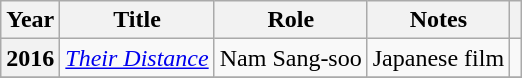<table class="wikitable plainrowheaders">
<tr>
<th scope="col">Year</th>
<th scope="col">Title</th>
<th scope="col">Role</th>
<th scope="col">Notes</th>
<th scope="col" class="unsortable"></th>
</tr>
<tr>
<th scope="row">2016</th>
<td><em><a href='#'>Their Distance</a></em></td>
<td>Nam Sang-soo</td>
<td>Japanese film</td>
<td style="text-align:center"></td>
</tr>
<tr>
</tr>
</table>
